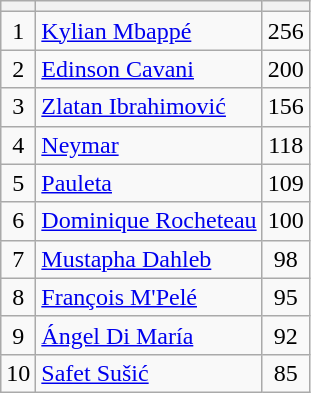<table class="wikitable plainrowheaders sortable" style="text-align:center">
<tr>
<th></th>
<th></th>
<th></th>
</tr>
<tr>
<td>1</td>
<td align="left"> <a href='#'>Kylian Mbappé</a></td>
<td>256</td>
</tr>
<tr>
<td>2</td>
<td align="left"> <a href='#'>Edinson Cavani</a></td>
<td>200</td>
</tr>
<tr>
<td>3</td>
<td align="left"> <a href='#'>Zlatan Ibrahimović</a></td>
<td>156</td>
</tr>
<tr>
<td>4</td>
<td align="left"> <a href='#'>Neymar</a></td>
<td>118</td>
</tr>
<tr>
<td>5</td>
<td align="left"> <a href='#'>Pauleta</a></td>
<td>109</td>
</tr>
<tr>
<td>6</td>
<td align="left"> <a href='#'>Dominique Rocheteau</a></td>
<td>100</td>
</tr>
<tr>
<td>7</td>
<td align="left"> <a href='#'>Mustapha Dahleb</a></td>
<td>98</td>
</tr>
<tr>
<td>8</td>
<td align="left"> <a href='#'>François M'Pelé</a></td>
<td>95</td>
</tr>
<tr>
<td>9</td>
<td align="left"> <a href='#'>Ángel Di María</a></td>
<td>92</td>
</tr>
<tr>
<td>10</td>
<td align="left"> <a href='#'>Safet Sušić</a></td>
<td>85</td>
</tr>
</table>
